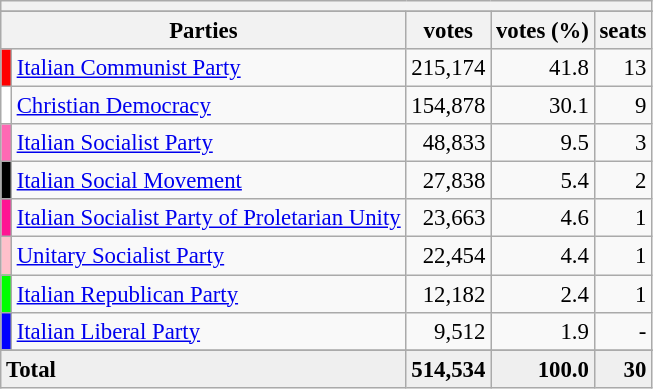<table class="wikitable" style="font-size:95%">
<tr>
<th colspan=5></th>
</tr>
<tr>
</tr>
<tr bgcolor="EFEFEF">
<th colspan=2>Parties</th>
<th>votes</th>
<th>votes (%)</th>
<th>seats</th>
</tr>
<tr>
<td bgcolor=red></td>
<td><a href='#'>Italian Communist Party</a></td>
<td align=right>215,174</td>
<td align=right>41.8</td>
<td align=right>13</td>
</tr>
<tr>
<td bgcolor=white></td>
<td><a href='#'>Christian Democracy</a></td>
<td align=right>154,878</td>
<td align=right>30.1</td>
<td align=right>9</td>
</tr>
<tr>
<td bgcolor=hotpink></td>
<td><a href='#'>Italian Socialist Party</a></td>
<td align=right>48,833</td>
<td align=right>9.5</td>
<td align=right>3</td>
</tr>
<tr>
<td bgcolor=black></td>
<td><a href='#'>Italian Social Movement</a></td>
<td align=right>27,838</td>
<td align=right>5.4</td>
<td align=right>2</td>
</tr>
<tr>
<td bgcolor=deeppink></td>
<td><a href='#'>Italian Socialist Party of Proletarian Unity</a></td>
<td align=right>23,663</td>
<td align=right>4.6</td>
<td align=right>1</td>
</tr>
<tr>
<td bgcolor=pink></td>
<td><a href='#'>Unitary Socialist Party</a></td>
<td align=right>22,454</td>
<td align=right>4.4</td>
<td align=right>1</td>
</tr>
<tr>
<td bgcolor=lime></td>
<td><a href='#'>Italian Republican Party</a></td>
<td align=right>12,182</td>
<td align=right>2.4</td>
<td align=right>1</td>
</tr>
<tr>
<td bgcolor=Blue></td>
<td><a href='#'>Italian Liberal Party</a></td>
<td align=right>9,512</td>
<td align=right>1.9</td>
<td align=right>-</td>
</tr>
<tr>
</tr>
<tr bgcolor="EFEFEF">
<td colspan=2><strong>Total</strong></td>
<td align=right><strong>514,534</strong></td>
<td align=right><strong>100.0</strong></td>
<td align=right><strong>30</strong></td>
</tr>
</table>
